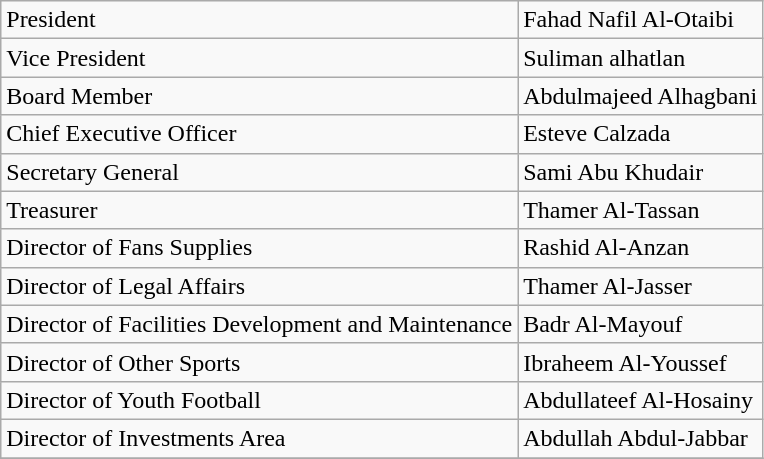<table class="wikitable">
<tr>
<td>President</td>
<td>Fahad Nafil Al-Otaibi</td>
</tr>
<tr>
<td>Vice President</td>
<td>Suliman alhatlan</td>
</tr>
<tr>
<td>Board Member</td>
<td>Abdulmajeed Alhagbani</td>
</tr>
<tr>
<td>Chief Executive Officer</td>
<td>Esteve Calzada</td>
</tr>
<tr>
<td>Secretary General</td>
<td>Sami Abu Khudair</td>
</tr>
<tr>
<td>Treasurer</td>
<td>Thamer Al-Tassan</td>
</tr>
<tr>
<td>Director of Fans Supplies</td>
<td>Rashid Al-Anzan</td>
</tr>
<tr>
<td>Director of Legal Affairs</td>
<td>Thamer Al-Jasser</td>
</tr>
<tr>
<td>Director of Facilities Development and Maintenance</td>
<td>Badr Al-Mayouf</td>
</tr>
<tr>
<td>Director of Other Sports</td>
<td>Ibraheem Al-Youssef</td>
</tr>
<tr>
<td>Director of Youth Football</td>
<td>Abdullateef Al-Hosainy</td>
</tr>
<tr>
<td>Director of Investments Area</td>
<td>Abdullah Abdul-Jabbar</td>
</tr>
<tr>
</tr>
</table>
